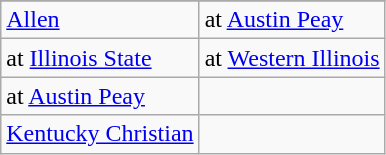<table class="wikitable">
<tr>
</tr>
<tr>
<td><a href='#'>Allen</a></td>
<td>at <a href='#'>Austin Peay</a></td>
</tr>
<tr>
<td>at <a href='#'>Illinois State</a></td>
<td>at <a href='#'>Western Illinois</a></td>
</tr>
<tr>
<td>at <a href='#'>Austin Peay</a></td>
<td></td>
</tr>
<tr>
<td><a href='#'>Kentucky Christian</a></td>
<td></td>
</tr>
</table>
